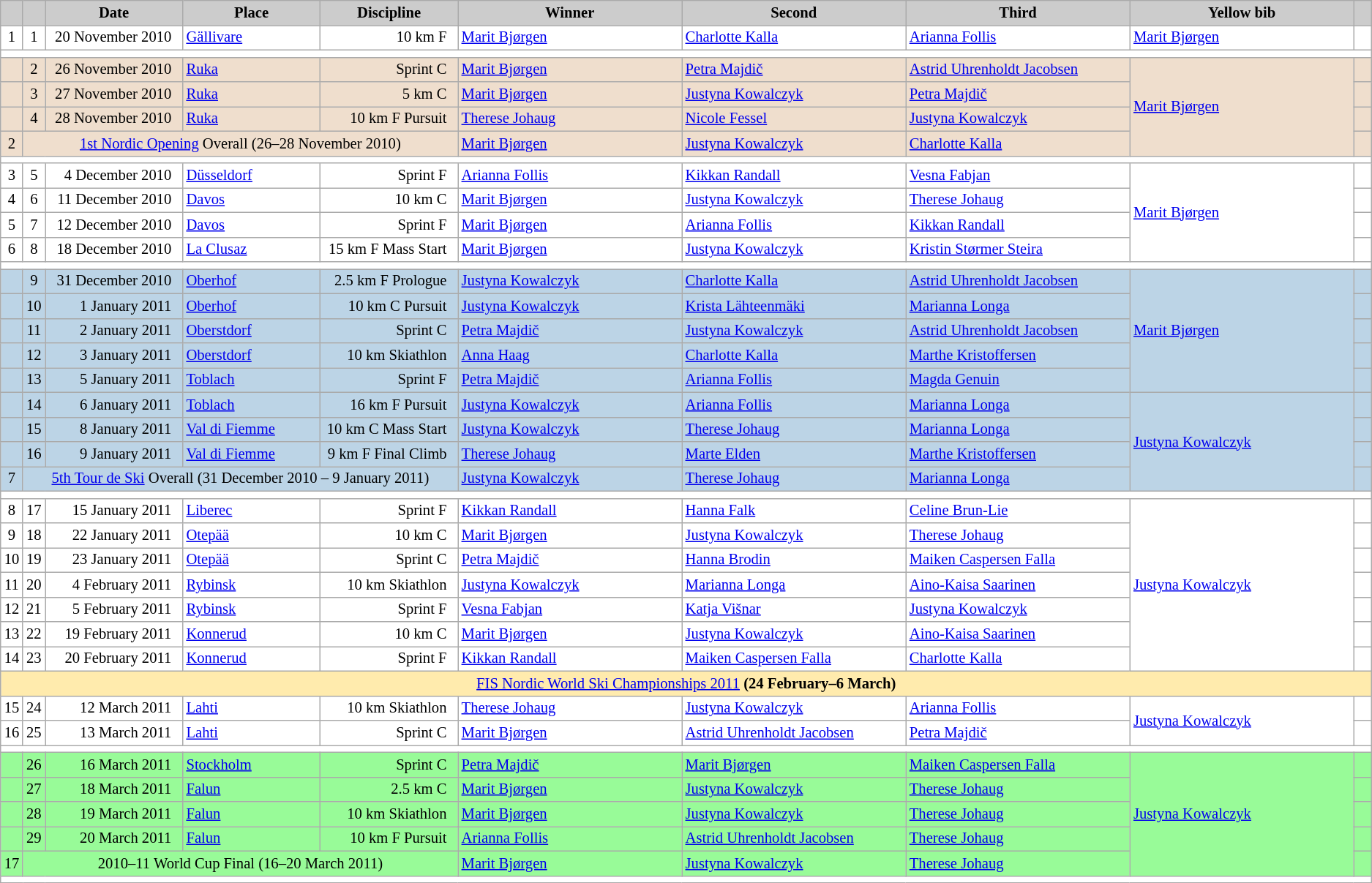<table class="wikitable plainrowheaders" style="background:#fff; font-size:86%; line-height:16px; border:grey solid 1px; border-collapse:collapse;">
<tr style="background:#ccc; text-align:center;">
<th scope="col" style="background:#ccc; width=20 px;"></th>
<th scope="col" style="background:#ccc; width=20 px;"></th>
<th scope="col" style="background:#ccc; width:120px;">Date</th>
<th scope="col" style="background:#ccc; width:120px;">Place</th>
<th scope="col" style="background:#ccc; width:120px;">Discipline</th>
<th scope="col" style="background:#ccc; width:200px;">Winner</th>
<th scope="col" style="background:#ccc; width:200px;">Second</th>
<th scope="col" style="background:#ccc; width:200px;">Third</th>
<th scope="col" style="background:#ccc; width:200px;">Yellow bib</th>
<th scope="col" style="background:#ccc; width:10px;"></th>
</tr>
<tr>
<td align=center>1</td>
<td align=center>1</td>
<td align=right>20 November 2010  </td>
<td> <a href='#'>Gällivare</a></td>
<td align=right>10 km F  </td>
<td> <a href='#'>Marit Bjørgen</a></td>
<td> <a href='#'>Charlotte Kalla</a></td>
<td> <a href='#'>Arianna Follis</a></td>
<td> <a href='#'>Marit Bjørgen</a></td>
<td></td>
</tr>
<tr>
<td colspan="10"></td>
</tr>
<tr bgcolor=#EFDECD>
<td></td>
<td align=center>2</td>
<td align=right>26 November 2010  </td>
<td> <a href='#'>Ruka</a></td>
<td align=right>Sprint C  </td>
<td> <a href='#'>Marit Bjørgen</a></td>
<td> <a href='#'>Petra Majdič</a></td>
<td> <a href='#'>Astrid Uhrenholdt Jacobsen</a></td>
<td rowspan=4> <a href='#'>Marit Bjørgen</a></td>
<td></td>
</tr>
<tr bgcolor=#EFDECD>
<td></td>
<td align=center>3</td>
<td align=right>27 November 2010  </td>
<td> <a href='#'>Ruka</a></td>
<td align=right>5 km C  </td>
<td> <a href='#'>Marit Bjørgen</a></td>
<td> <a href='#'>Justyna Kowalczyk</a></td>
<td> <a href='#'>Petra Majdič</a></td>
<td></td>
</tr>
<tr bgcolor=#EFDECD>
<td></td>
<td align=center>4</td>
<td align=right>28 November 2010  </td>
<td> <a href='#'>Ruka</a></td>
<td align=right>10 km F Pursuit  </td>
<td> <a href='#'>Therese Johaug</a></td>
<td> <a href='#'>Nicole Fessel</a></td>
<td> <a href='#'>Justyna Kowalczyk</a></td>
<td></td>
</tr>
<tr bgcolor=#EFDECD>
<td align=center>2</td>
<td colspan="4" align=center><a href='#'>1st Nordic Opening</a> Overall (26–28 November 2010)</td>
<td> <a href='#'>Marit Bjørgen</a></td>
<td> <a href='#'>Justyna Kowalczyk</a></td>
<td> <a href='#'>Charlotte Kalla</a></td>
<td></td>
</tr>
<tr>
<td colspan="10"></td>
</tr>
<tr>
<td align=center>3</td>
<td align=center>5</td>
<td align=right>4 December 2010  </td>
<td> <a href='#'>Düsseldorf</a></td>
<td align=right>Sprint F  </td>
<td> <a href='#'>Arianna Follis</a></td>
<td> <a href='#'>Kikkan Randall</a></td>
<td> <a href='#'>Vesna Fabjan</a></td>
<td rowspan=4> <a href='#'>Marit Bjørgen</a></td>
<td></td>
</tr>
<tr>
<td align=center>4</td>
<td align=center>6</td>
<td align=right>11 December 2010  </td>
<td> <a href='#'>Davos</a></td>
<td align=right>10 km C  </td>
<td> <a href='#'>Marit Bjørgen</a></td>
<td> <a href='#'>Justyna Kowalczyk</a></td>
<td> <a href='#'>Therese Johaug</a></td>
<td></td>
</tr>
<tr>
<td align=center>5</td>
<td align=center>7</td>
<td align=right>12 December 2010  </td>
<td> <a href='#'>Davos</a></td>
<td align=right>Sprint F  </td>
<td> <a href='#'>Marit Bjørgen</a></td>
<td> <a href='#'>Arianna Follis</a></td>
<td> <a href='#'>Kikkan Randall</a></td>
<td></td>
</tr>
<tr>
<td align=center>6</td>
<td align=center>8</td>
<td align=right>18 December 2010  </td>
<td> <a href='#'>La Clusaz</a></td>
<td align=right>15 km F Mass Start  </td>
<td> <a href='#'>Marit Bjørgen</a></td>
<td> <a href='#'>Justyna Kowalczyk</a></td>
<td> <a href='#'>Kristin Størmer Steira</a></td>
<td></td>
</tr>
<tr>
<td colspan="10"></td>
</tr>
<tr bgcolor=#BCD4E6>
<td></td>
<td align=center>9</td>
<td align=right>31 December 2010  </td>
<td> <a href='#'>Oberhof</a></td>
<td align=right>2.5 km F Prologue  </td>
<td> <a href='#'>Justyna Kowalczyk</a></td>
<td> <a href='#'>Charlotte Kalla</a></td>
<td> <a href='#'>Astrid Uhrenholdt Jacobsen</a></td>
<td rowspan=5> <a href='#'>Marit Bjørgen</a></td>
<td></td>
</tr>
<tr bgcolor=#BCD4E6>
<td></td>
<td align=center>10</td>
<td align=right>1 January 2011  </td>
<td> <a href='#'>Oberhof</a></td>
<td align=right>10 km C Pursuit  </td>
<td> <a href='#'>Justyna Kowalczyk</a></td>
<td> <a href='#'>Krista Lähteenmäki</a></td>
<td> <a href='#'>Marianna Longa</a></td>
<td></td>
</tr>
<tr bgcolor=#BCD4E6>
<td></td>
<td align=center>11</td>
<td align=right>2 January 2011  </td>
<td> <a href='#'>Oberstdorf</a></td>
<td align=right>Sprint C  </td>
<td> <a href='#'>Petra Majdič</a></td>
<td> <a href='#'>Justyna Kowalczyk</a></td>
<td> <a href='#'>Astrid Uhrenholdt Jacobsen</a></td>
<td></td>
</tr>
<tr bgcolor=#BCD4E6>
<td></td>
<td align=center>12</td>
<td align=right>3 January 2011  </td>
<td> <a href='#'>Oberstdorf</a></td>
<td align=right>10 km Skiathlon  </td>
<td> <a href='#'>Anna Haag</a></td>
<td> <a href='#'>Charlotte Kalla</a></td>
<td> <a href='#'>Marthe Kristoffersen</a></td>
<td></td>
</tr>
<tr bgcolor=#BCD4E6>
<td></td>
<td align=center>13</td>
<td align=right>5 January 2011  </td>
<td> <a href='#'>Toblach</a></td>
<td align=right>Sprint F  </td>
<td> <a href='#'>Petra Majdič</a></td>
<td> <a href='#'>Arianna Follis</a></td>
<td> <a href='#'>Magda Genuin</a></td>
<td></td>
</tr>
<tr bgcolor=#BCD4E6>
<td></td>
<td align=center>14</td>
<td align=right>6 January 2011  </td>
<td> <a href='#'>Toblach</a></td>
<td align=right>16 km F Pursuit  </td>
<td> <a href='#'>Justyna Kowalczyk</a></td>
<td> <a href='#'>Arianna Follis</a></td>
<td> <a href='#'>Marianna Longa</a></td>
<td rowspan=4> <a href='#'>Justyna Kowalczyk</a></td>
<td></td>
</tr>
<tr bgcolor=#BCD4E6>
<td></td>
<td align=center>15</td>
<td align=right>8 January 2011  </td>
<td> <a href='#'>Val di Fiemme</a></td>
<td align=right>10 km C Mass Start  </td>
<td> <a href='#'>Justyna Kowalczyk</a></td>
<td> <a href='#'>Therese Johaug</a></td>
<td> <a href='#'>Marianna Longa</a></td>
<td></td>
</tr>
<tr bgcolor=#BCD4E6>
<td></td>
<td align=center>16</td>
<td align=right>9 January 2011  </td>
<td> <a href='#'>Val di Fiemme</a></td>
<td align=right>9 km F Final Climb  </td>
<td> <a href='#'>Therese Johaug</a></td>
<td> <a href='#'>Marte Elden</a></td>
<td> <a href='#'>Marthe Kristoffersen</a></td>
<td></td>
</tr>
<tr bgcolor=#BCD4E6>
<td align=center>7</td>
<td colspan="4" align=center><a href='#'>5th Tour de Ski</a> Overall  (31 December 2010 – 9 January 2011)</td>
<td> <a href='#'>Justyna Kowalczyk</a></td>
<td> <a href='#'>Therese Johaug</a></td>
<td> <a href='#'>Marianna Longa</a></td>
<td></td>
</tr>
<tr>
<td colspan="10"></td>
</tr>
<tr>
<td align=center>8</td>
<td align=center>17</td>
<td align=right>15 January 2011  </td>
<td> <a href='#'>Liberec</a></td>
<td align=right>Sprint F  </td>
<td> <a href='#'>Kikkan Randall</a></td>
<td> <a href='#'>Hanna Falk</a></td>
<td> <a href='#'>Celine Brun-Lie</a></td>
<td rowspan=7> <a href='#'>Justyna Kowalczyk</a></td>
<td></td>
</tr>
<tr>
<td align=center>9</td>
<td align=center>18</td>
<td align=right>22 January 2011  </td>
<td> <a href='#'>Otepää</a></td>
<td align=right>10 km C  </td>
<td> <a href='#'>Marit Bjørgen</a></td>
<td> <a href='#'>Justyna Kowalczyk</a></td>
<td> <a href='#'>Therese Johaug</a></td>
<td></td>
</tr>
<tr>
<td align=center>10</td>
<td align=center>19</td>
<td align=right>23 January 2011  </td>
<td> <a href='#'>Otepää</a></td>
<td align=right>Sprint C  </td>
<td> <a href='#'>Petra Majdič</a></td>
<td> <a href='#'>Hanna Brodin</a></td>
<td> <a href='#'>Maiken Caspersen Falla</a></td>
<td></td>
</tr>
<tr>
<td align=center>11</td>
<td align=center>20</td>
<td align=right>4 February 2011  </td>
<td> <a href='#'>Rybinsk</a></td>
<td align=right>10 km Skiathlon  </td>
<td> <a href='#'>Justyna Kowalczyk</a></td>
<td> <a href='#'>Marianna Longa</a></td>
<td> <a href='#'>Aino-Kaisa Saarinen</a></td>
<td></td>
</tr>
<tr>
<td align=center>12</td>
<td align=center>21</td>
<td align=right>5 February 2011  </td>
<td> <a href='#'>Rybinsk</a></td>
<td align=right>Sprint F  </td>
<td> <a href='#'>Vesna Fabjan</a></td>
<td> <a href='#'>Katja Višnar</a></td>
<td> <a href='#'>Justyna Kowalczyk</a></td>
<td></td>
</tr>
<tr>
<td align=center>13</td>
<td align=center>22</td>
<td align=right>19 February 2011  </td>
<td> <a href='#'>Konnerud</a></td>
<td align=right>10 km C  </td>
<td> <a href='#'>Marit Bjørgen</a></td>
<td> <a href='#'>Justyna Kowalczyk</a></td>
<td> <a href='#'>Aino-Kaisa Saarinen</a></td>
<td></td>
</tr>
<tr>
<td align=center>14</td>
<td align=center>23</td>
<td align=right>20 February 2011  </td>
<td> <a href='#'>Konnerud</a></td>
<td align=right>Sprint F  </td>
<td> <a href='#'>Kikkan Randall</a></td>
<td> <a href='#'>Maiken Caspersen Falla</a></td>
<td> <a href='#'>Charlotte Kalla</a></td>
<td></td>
</tr>
<tr style="background:#FFEBAD">
<td colspan="10" align="center"><a href='#'>FIS Nordic World Ski Championships 2011</a> <strong>(24 February–6 March)</strong></td>
</tr>
<tr>
<td align=center>15</td>
<td align=center>24</td>
<td align=right>12 March 2011  </td>
<td> <a href='#'>Lahti</a></td>
<td align=right>10 km Skiathlon  </td>
<td> <a href='#'>Therese Johaug</a></td>
<td> <a href='#'>Justyna Kowalczyk</a></td>
<td> <a href='#'>Arianna Follis</a></td>
<td rowspan=2> <a href='#'>Justyna Kowalczyk</a></td>
<td></td>
</tr>
<tr>
<td align=center>16</td>
<td align=center>25</td>
<td align=right>13 March 2011  </td>
<td> <a href='#'>Lahti</a></td>
<td align=right>Sprint C  </td>
<td> <a href='#'>Marit Bjørgen</a></td>
<td> <a href='#'>Astrid Uhrenholdt Jacobsen</a></td>
<td> <a href='#'>Petra Majdič</a></td>
<td></td>
</tr>
<tr>
<td colspan="10"></td>
</tr>
<tr bgcolor="#98FB98">
<td></td>
<td align=center>26</td>
<td align=right>16 March 2011  </td>
<td> <a href='#'>Stockholm</a></td>
<td align=right>Sprint C  </td>
<td> <a href='#'>Petra Majdič</a></td>
<td> <a href='#'>Marit Bjørgen</a></td>
<td> <a href='#'>Maiken Caspersen Falla</a></td>
<td rowspan=5> <a href='#'>Justyna Kowalczyk</a></td>
<td></td>
</tr>
<tr bgcolor="#98FB98">
<td></td>
<td align=center>27</td>
<td align=right>18 March 2011  </td>
<td> <a href='#'>Falun</a></td>
<td align=right>2.5 km C  </td>
<td> <a href='#'>Marit Bjørgen</a></td>
<td> <a href='#'>Justyna Kowalczyk</a></td>
<td> <a href='#'>Therese Johaug</a></td>
<td></td>
</tr>
<tr bgcolor="#98FB98">
<td></td>
<td align=center>28</td>
<td align=right>19 March 2011  </td>
<td> <a href='#'>Falun</a></td>
<td align=right>10 km Skiathlon  </td>
<td> <a href='#'>Marit Bjørgen</a></td>
<td> <a href='#'>Justyna Kowalczyk</a></td>
<td> <a href='#'>Therese Johaug</a></td>
<td></td>
</tr>
<tr bgcolor="#98FB98">
<td></td>
<td align=center>29</td>
<td align=right>20 March 2011  </td>
<td> <a href='#'>Falun</a></td>
<td align=right>10 km F Pursuit  </td>
<td> <a href='#'>Arianna Follis</a></td>
<td> <a href='#'>Astrid Uhrenholdt Jacobsen</a></td>
<td> <a href='#'>Therese Johaug</a></td>
<td></td>
</tr>
<tr bgcolor="#98FB98">
<td align=center>17</td>
<td colspan="4" align=center>2010–11 World Cup Final (16–20 March 2011)</td>
<td> <a href='#'>Marit Bjørgen</a></td>
<td> <a href='#'>Justyna Kowalczyk</a></td>
<td> <a href='#'>Therese Johaug</a></td>
<td></td>
</tr>
<tr>
<td colspan="10"></td>
</tr>
</table>
